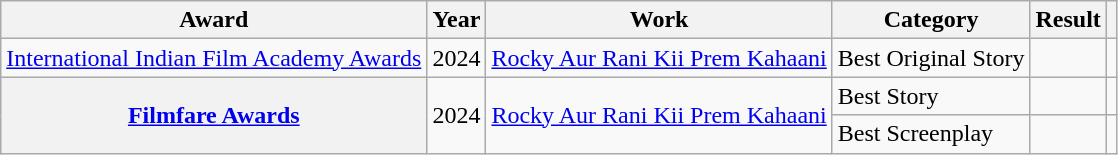<table class="wikitable sortable plainrowheaders">
<tr>
<th scope="col">Award</th>
<th scope="col">Year</th>
<th scope="col">Work</th>
<th scope="col">Category</th>
<th scope="col">Result</th>
<th scope="col" class="unsortable"></th>
</tr>
<tr>
<td><a href='#'>International Indian Film Academy Awards</a></td>
<td>2024</td>
<td><a href='#'>Rocky Aur Rani Kii Prem Kahaani</a></td>
<td>Best Original Story</td>
<td></td>
<td></td>
</tr>
<tr>
<th scope="row" rowspan="2"><a href='#'>Filmfare Awards</a></th>
<td rowspan="2">2024</td>
<td rowspan="2"><a href='#'>Rocky Aur Rani Kii Prem Kahaani</a></td>
<td>Best Story</td>
<td></td>
<td></td>
</tr>
<tr>
<td>Best Screenplay</td>
<td></td>
<td></td>
</tr>
</table>
